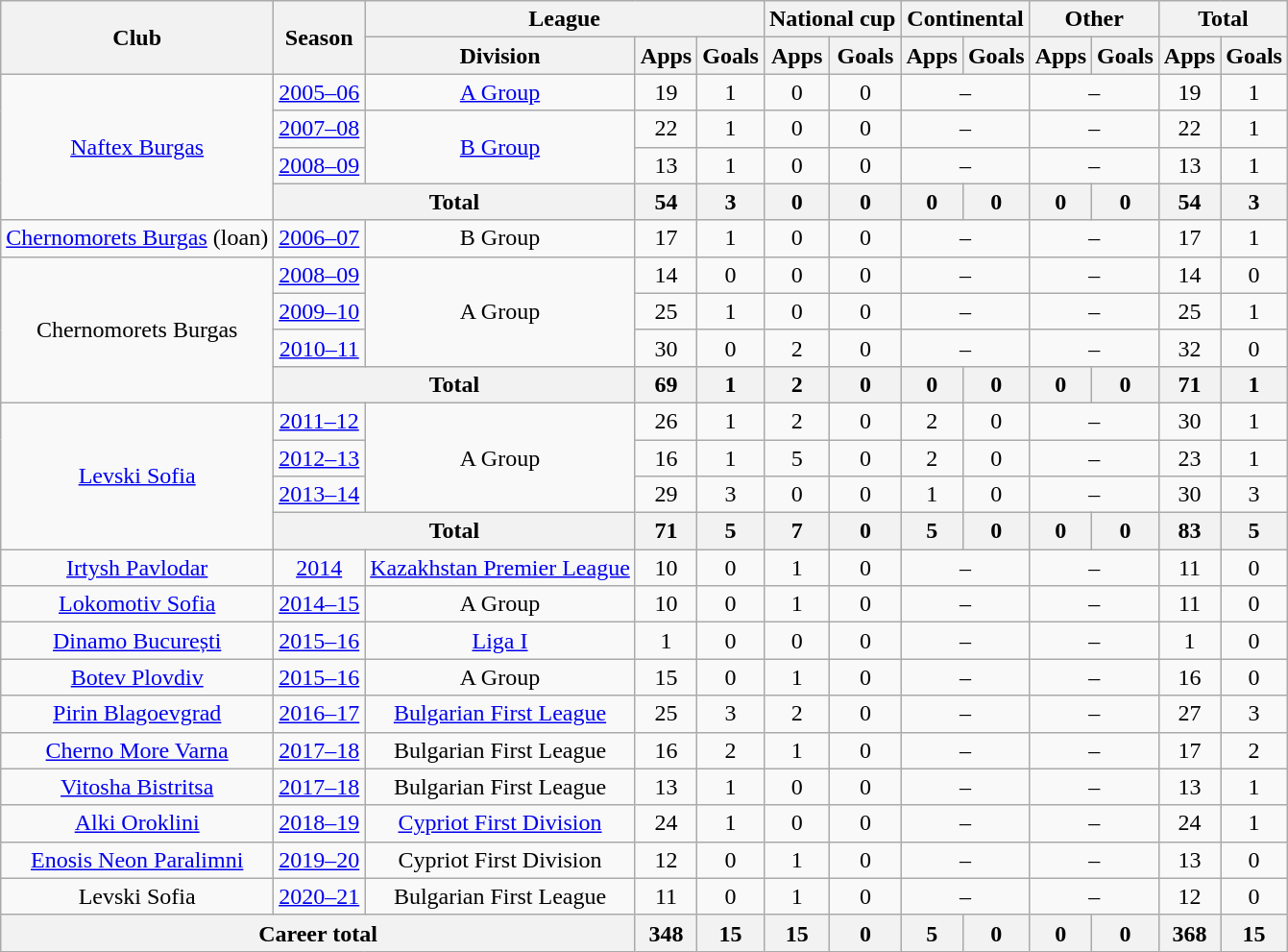<table class="wikitable" style="text-align:center">
<tr>
<th rowspan="2">Club</th>
<th rowspan="2">Season</th>
<th colspan="3">League</th>
<th colspan="2">National cup</th>
<th colspan="2">Continental</th>
<th colspan="2">Other</th>
<th colspan="2">Total</th>
</tr>
<tr>
<th>Division</th>
<th>Apps</th>
<th>Goals</th>
<th>Apps</th>
<th>Goals</th>
<th>Apps</th>
<th>Goals</th>
<th>Apps</th>
<th>Goals</th>
<th>Apps</th>
<th>Goals</th>
</tr>
<tr>
<td rowspan="4"><a href='#'>Naftex Burgas</a></td>
<td><a href='#'>2005–06</a></td>
<td><a href='#'>A Group</a></td>
<td>19</td>
<td>1</td>
<td>0</td>
<td>0</td>
<td colspan="2">–</td>
<td colspan="2">–</td>
<td>19</td>
<td>1</td>
</tr>
<tr>
<td><a href='#'>2007–08</a></td>
<td rowspan="2"><a href='#'>B Group</a></td>
<td>22</td>
<td>1</td>
<td>0</td>
<td>0</td>
<td colspan="2">–</td>
<td colspan="2">–</td>
<td>22</td>
<td>1</td>
</tr>
<tr>
<td><a href='#'>2008–09</a></td>
<td>13</td>
<td>1</td>
<td>0</td>
<td>0</td>
<td colspan="2">–</td>
<td colspan="2">–</td>
<td>13</td>
<td>1</td>
</tr>
<tr>
<th colspan="2">Total</th>
<th>54</th>
<th>3</th>
<th>0</th>
<th>0</th>
<th>0</th>
<th>0</th>
<th>0</th>
<th>0</th>
<th>54</th>
<th>3</th>
</tr>
<tr>
<td><a href='#'>Chernomorets Burgas</a> (loan)</td>
<td><a href='#'>2006–07</a></td>
<td>B Group</td>
<td>17</td>
<td>1</td>
<td>0</td>
<td>0</td>
<td colspan="2">–</td>
<td colspan="2">–</td>
<td>17</td>
<td>1</td>
</tr>
<tr>
<td rowspan="4">Chernomorets Burgas</td>
<td><a href='#'>2008–09</a></td>
<td rowspan="3">A Group</td>
<td>14</td>
<td>0</td>
<td>0</td>
<td>0</td>
<td colspan="2">–</td>
<td colspan="2">–</td>
<td>14</td>
<td>0</td>
</tr>
<tr>
<td><a href='#'>2009–10</a></td>
<td>25</td>
<td>1</td>
<td>0</td>
<td>0</td>
<td colspan="2">–</td>
<td colspan="2">–</td>
<td>25</td>
<td>1</td>
</tr>
<tr>
<td><a href='#'>2010–11</a></td>
<td>30</td>
<td>0</td>
<td>2</td>
<td>0</td>
<td colspan="2">–</td>
<td colspan="2">–</td>
<td>32</td>
<td>0</td>
</tr>
<tr>
<th colspan="2">Total</th>
<th>69</th>
<th>1</th>
<th>2</th>
<th>0</th>
<th>0</th>
<th>0</th>
<th>0</th>
<th>0</th>
<th>71</th>
<th>1</th>
</tr>
<tr>
<td rowspan="4"><a href='#'>Levski Sofia</a></td>
<td><a href='#'>2011–12</a></td>
<td rowspan="3">A Group</td>
<td>26</td>
<td>1</td>
<td>2</td>
<td>0</td>
<td>2</td>
<td>0</td>
<td colspan="2">–</td>
<td>30</td>
<td>1</td>
</tr>
<tr>
<td><a href='#'>2012–13</a></td>
<td>16</td>
<td>1</td>
<td>5</td>
<td>0</td>
<td>2</td>
<td>0</td>
<td colspan="2">–</td>
<td>23</td>
<td>1</td>
</tr>
<tr>
<td><a href='#'>2013–14</a></td>
<td>29</td>
<td>3</td>
<td>0</td>
<td>0</td>
<td>1</td>
<td>0</td>
<td colspan="2">–</td>
<td>30</td>
<td>3</td>
</tr>
<tr>
<th colspan="2">Total</th>
<th>71</th>
<th>5</th>
<th>7</th>
<th>0</th>
<th>5</th>
<th>0</th>
<th>0</th>
<th>0</th>
<th>83</th>
<th>5</th>
</tr>
<tr>
<td><a href='#'>Irtysh Pavlodar</a></td>
<td><a href='#'>2014</a></td>
<td><a href='#'>Kazakhstan Premier League</a></td>
<td>10</td>
<td>0</td>
<td>1</td>
<td>0</td>
<td colspan="2">–</td>
<td colspan="2">–</td>
<td>11</td>
<td>0</td>
</tr>
<tr>
<td><a href='#'>Lokomotiv Sofia</a></td>
<td><a href='#'>2014–15</a></td>
<td>A Group</td>
<td>10</td>
<td>0</td>
<td>1</td>
<td>0</td>
<td colspan="2">–</td>
<td colspan="2">–</td>
<td>11</td>
<td>0</td>
</tr>
<tr>
<td><a href='#'>Dinamo București</a></td>
<td><a href='#'>2015–16</a></td>
<td><a href='#'>Liga I</a></td>
<td>1</td>
<td>0</td>
<td>0</td>
<td>0</td>
<td colspan="2">–</td>
<td colspan="2">–</td>
<td>1</td>
<td>0</td>
</tr>
<tr>
<td><a href='#'>Botev Plovdiv</a></td>
<td><a href='#'>2015–16</a></td>
<td>A Group</td>
<td>15</td>
<td>0</td>
<td>1</td>
<td>0</td>
<td colspan="2">–</td>
<td colspan="2">–</td>
<td>16</td>
<td>0</td>
</tr>
<tr>
<td><a href='#'>Pirin Blagoevgrad</a></td>
<td><a href='#'>2016–17</a></td>
<td><a href='#'>Bulgarian First League</a></td>
<td>25</td>
<td>3</td>
<td>2</td>
<td>0</td>
<td colspan="2">–</td>
<td colspan="2">–</td>
<td>27</td>
<td>3</td>
</tr>
<tr>
<td><a href='#'>Cherno More Varna</a></td>
<td><a href='#'>2017–18</a></td>
<td>Bulgarian First League</td>
<td>16</td>
<td>2</td>
<td>1</td>
<td>0</td>
<td colspan="2">–</td>
<td colspan="2">–</td>
<td>17</td>
<td>2</td>
</tr>
<tr>
<td><a href='#'>Vitosha Bistritsa</a></td>
<td><a href='#'>2017–18</a></td>
<td>Bulgarian First League</td>
<td>13</td>
<td>1</td>
<td>0</td>
<td>0</td>
<td colspan="2">–</td>
<td colspan="2">–</td>
<td>13</td>
<td>1</td>
</tr>
<tr>
<td><a href='#'>Alki Oroklini</a></td>
<td><a href='#'>2018–19</a></td>
<td><a href='#'>Cypriot First Division</a></td>
<td>24</td>
<td>1</td>
<td>0</td>
<td>0</td>
<td colspan="2">–</td>
<td colspan="2">–</td>
<td>24</td>
<td>1</td>
</tr>
<tr>
<td><a href='#'>Enosis Neon Paralimni</a></td>
<td><a href='#'>2019–20</a></td>
<td>Cypriot First Division</td>
<td>12</td>
<td>0</td>
<td>1</td>
<td>0</td>
<td colspan="2">–</td>
<td colspan="2">–</td>
<td>13</td>
<td>0</td>
</tr>
<tr>
<td>Levski Sofia</td>
<td><a href='#'>2020–21</a></td>
<td>Bulgarian First League</td>
<td>11</td>
<td>0</td>
<td>1</td>
<td>0</td>
<td colspan="2">–</td>
<td colspan="2">–</td>
<td>12</td>
<td>0</td>
</tr>
<tr>
<th colspan="3">Career total</th>
<th>348</th>
<th>15</th>
<th>15</th>
<th>0</th>
<th>5</th>
<th>0</th>
<th>0</th>
<th>0</th>
<th>368</th>
<th>15</th>
</tr>
</table>
